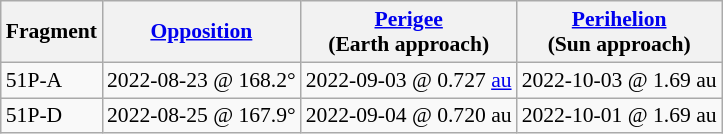<table class="wikitable sortable" style="font-size: 0.9em;">
<tr>
<th>Fragment</th>
<th><a href='#'>Opposition</a></th>
<th><a href='#'>Perigee</a><br>(Earth approach)</th>
<th><a href='#'>Perihelion</a><br>(Sun approach)</th>
</tr>
<tr>
<td>51P-A</td>
<td>2022-08-23 @ 168.2°</td>
<td>2022-09-03 @ 0.727 <a href='#'>au</a></td>
<td>2022-10-03 @ 1.69 au</td>
</tr>
<tr>
<td>51P-D</td>
<td>2022-08-25 @ 167.9°</td>
<td>2022-09-04 @ 0.720 au</td>
<td>2022-10-01 @ 1.69 au</td>
</tr>
</table>
